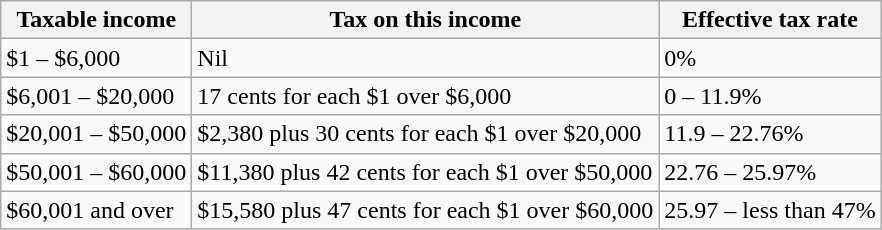<table class="wikitable">
<tr>
<th>Taxable income</th>
<th>Tax on this income</th>
<th>Effective tax rate</th>
</tr>
<tr>
<td>$1 – $6,000</td>
<td>Nil</td>
<td>0%</td>
</tr>
<tr>
<td>$6,001 – $20,000</td>
<td>17 cents for each $1 over $6,000</td>
<td>0 – 11.9%</td>
</tr>
<tr>
<td>$20,001 – $50,000</td>
<td>$2,380 plus 30 cents for each $1 over $20,000</td>
<td>11.9 – 22.76%</td>
</tr>
<tr>
<td>$50,001 – $60,000</td>
<td>$11,380 plus 42 cents for each $1 over $50,000</td>
<td>22.76 – 25.97%</td>
</tr>
<tr>
<td>$60,001 and over</td>
<td>$15,580 plus 47 cents for each $1 over $60,000</td>
<td>25.97 – less than 47%</td>
</tr>
</table>
